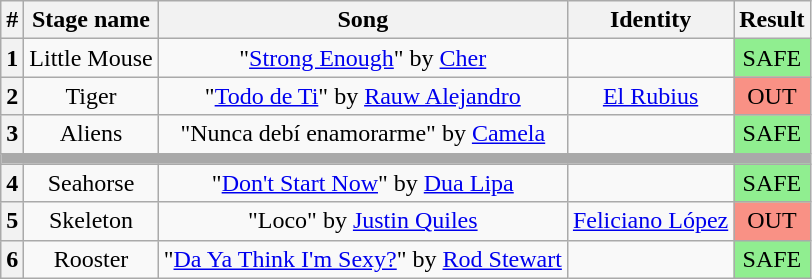<table class="wikitable plainrowheaders" style="text-align:center">
<tr>
<th>#</th>
<th>Stage name</th>
<th>Song</th>
<th>Identity</th>
<th>Result</th>
</tr>
<tr>
<th>1</th>
<td>Little Mouse</td>
<td>"<a href='#'>Strong Enough</a>" by <a href='#'>Cher</a></td>
<td></td>
<td bgcolor="lightgreen">SAFE</td>
</tr>
<tr>
<th>2</th>
<td>Tiger</td>
<td>"<a href='#'>Todo de Ti</a>" by <a href='#'>Rauw Alejandro</a></td>
<td><a href='#'>El Rubius</a></td>
<td bgcolor="#F99185">OUT</td>
</tr>
<tr>
<th>3</th>
<td>Aliens</td>
<td>"Nunca debí enamorarme" by <a href='#'>Camela</a></td>
<td></td>
<td bgcolor="lightgreen">SAFE</td>
</tr>
<tr>
<td colspan="5" style="background:darkgray"></td>
</tr>
<tr>
<th>4</th>
<td>Seahorse</td>
<td>"<a href='#'>Don't Start Now</a>" by <a href='#'>Dua Lipa</a></td>
<td></td>
<td bgcolor="lightgreen">SAFE</td>
</tr>
<tr>
<th>5</th>
<td>Skeleton</td>
<td>"Loco" by <a href='#'>Justin Quiles</a></td>
<td><a href='#'>Feliciano López</a></td>
<td bgcolor="#F99185">OUT</td>
</tr>
<tr>
<th>6</th>
<td>Rooster</td>
<td>"<a href='#'>Da Ya Think I'm Sexy?</a>" by <a href='#'>Rod Stewart</a></td>
<td></td>
<td bgcolor=lightgreen>SAFE</td>
</tr>
</table>
